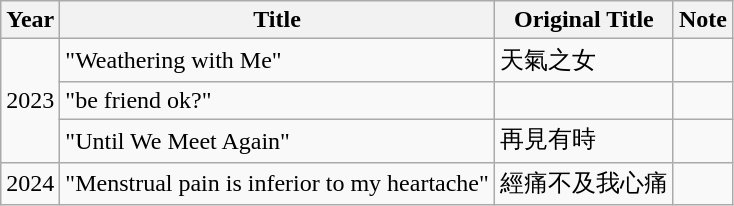<table class="wikitable plainrowheaders">
<tr>
<th>Year</th>
<th>Title</th>
<th>Original Title</th>
<th>Note</th>
</tr>
<tr>
<td rowspan="3">2023</td>
<td>"Weathering with Me"</td>
<td>天氣之女</td>
<td></td>
</tr>
<tr>
<td>"be friend ok?"</td>
<td></td>
<td></td>
</tr>
<tr>
<td>"Until We Meet Again"</td>
<td>再見有時</td>
<td></td>
</tr>
<tr>
<td>2024</td>
<td>"Menstrual pain is inferior to my heartache"</td>
<td>經痛不及我心痛</td>
<td></td>
</tr>
</table>
